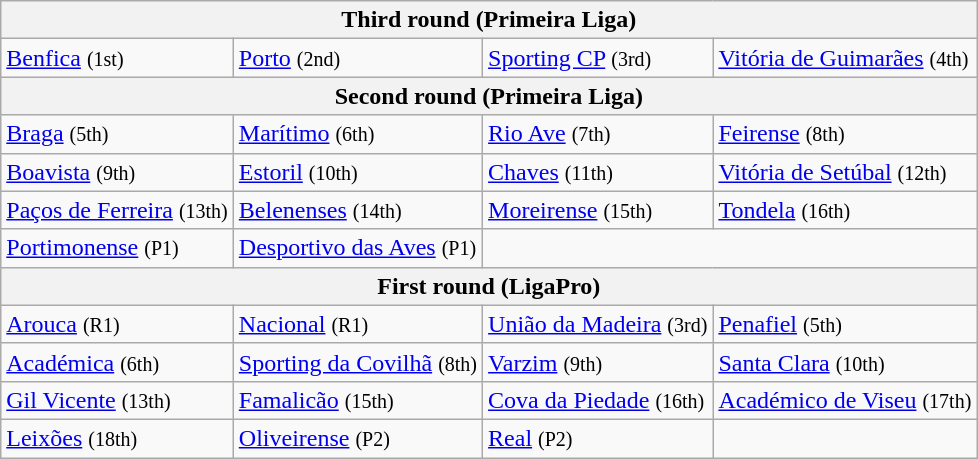<table class="wikitable">
<tr>
<th colspan="4">Third round (Primeira Liga)</th>
</tr>
<tr>
<td><a href='#'>Benfica</a> <small>(1st)</small></td>
<td><a href='#'>Porto</a> <small>(2nd)</small></td>
<td><a href='#'>Sporting CP</a> <small>(3rd)</small></td>
<td><a href='#'>Vitória de Guimarães</a> <small>(4th)</small></td>
</tr>
<tr>
<th colspan="4">Second round (Primeira Liga)</th>
</tr>
<tr>
<td><a href='#'>Braga</a> <small>(5th)</small></td>
<td><a href='#'>Marítimo</a> <small>(6th)</small></td>
<td><a href='#'>Rio Ave</a> <small>(7th)</small></td>
<td><a href='#'>Feirense</a> <small>(8th)</small></td>
</tr>
<tr>
<td><a href='#'>Boavista</a> <small>(9th)</small></td>
<td><a href='#'>Estoril</a> <small>(10th)</small></td>
<td><a href='#'>Chaves</a> <small>(11th)</small></td>
<td><a href='#'>Vitória de Setúbal</a> <small>(12th)</small></td>
</tr>
<tr>
<td><a href='#'>Paços de Ferreira</a> <small>(13th)</small></td>
<td><a href='#'>Belenenses</a> <small>(14th)</small></td>
<td><a href='#'>Moreirense</a> <small>(15th)</small></td>
<td><a href='#'>Tondela</a> <small>(16th)</small></td>
</tr>
<tr>
<td><a href='#'>Portimonense</a> <small>(P1)</small></td>
<td><a href='#'>Desportivo das Aves</a> <small>(P1)</small></td>
<td colspan="2"></td>
</tr>
<tr>
<th colspan="4">First round (LigaPro)</th>
</tr>
<tr>
<td><a href='#'>Arouca</a> <small>(R1)</small></td>
<td><a href='#'>Nacional</a> <small>(R1)</small></td>
<td><a href='#'>União da Madeira</a> <small>(3rd)</small></td>
<td><a href='#'>Penafiel</a> <small>(5th)</small></td>
</tr>
<tr>
<td><a href='#'>Académica</a> <small>(6th)</small></td>
<td><a href='#'>Sporting da Covilhã</a> <small>(8th)</small></td>
<td><a href='#'>Varzim</a> <small>(9th)</small></td>
<td><a href='#'>Santa Clara</a> <small>(10th)</small></td>
</tr>
<tr>
<td><a href='#'>Gil Vicente</a> <small>(13th)</small></td>
<td><a href='#'>Famalicão</a> <small>(15th)</small></td>
<td><a href='#'>Cova da Piedade</a> <small>(16th)</small></td>
<td><a href='#'>Académico de Viseu</a> <small>(17th)</small></td>
</tr>
<tr>
<td><a href='#'>Leixões</a> <small>(18th)</small></td>
<td><a href='#'>Oliveirense</a> <small>(P2)</small></td>
<td><a href='#'>Real</a> <small>(P2)</small></td>
<td></td>
</tr>
</table>
